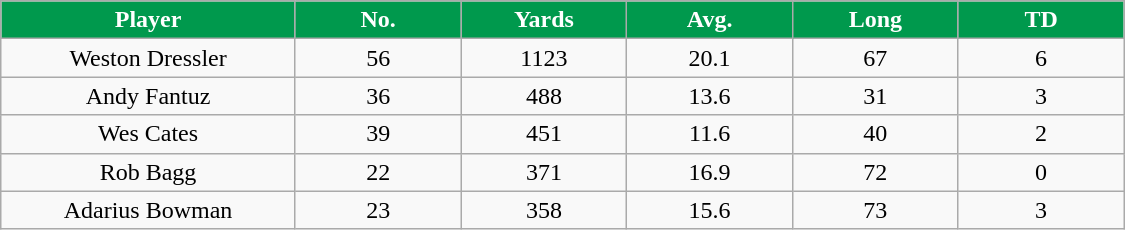<table border="1" class="wikitable sortable">
<tr>
<th style="background:#00994D;color:white;" width="16%">Player</th>
<th style="background:#00994D;color:white;"  width="9%">No.</th>
<th style="background:#00994D;color:white;" width="9%">Yards</th>
<th style="background:#00994D;color:white;" width="9%">Avg.</th>
<th style="background:#00994D;color:white;" width="9%">Long</th>
<th style="background:#00994D;color:white;" width="9%">TD</th>
</tr>
<tr style="text-align:center;">
<td>Weston Dressler</td>
<td>56</td>
<td>1123</td>
<td>20.1</td>
<td>67</td>
<td>6</td>
</tr>
<tr style="text-align:center;">
<td>Andy Fantuz</td>
<td>36</td>
<td>488</td>
<td>13.6</td>
<td>31</td>
<td>3</td>
</tr>
<tr style="text-align:center;">
<td>Wes Cates</td>
<td>39</td>
<td>451</td>
<td>11.6</td>
<td>40</td>
<td>2</td>
</tr>
<tr style="text-align:center;">
<td>Rob Bagg</td>
<td>22</td>
<td>371</td>
<td>16.9</td>
<td>72</td>
<td>0</td>
</tr>
<tr style="text-align:center;">
<td>Adarius Bowman</td>
<td>23</td>
<td>358</td>
<td>15.6</td>
<td>73</td>
<td>3</td>
</tr>
</table>
